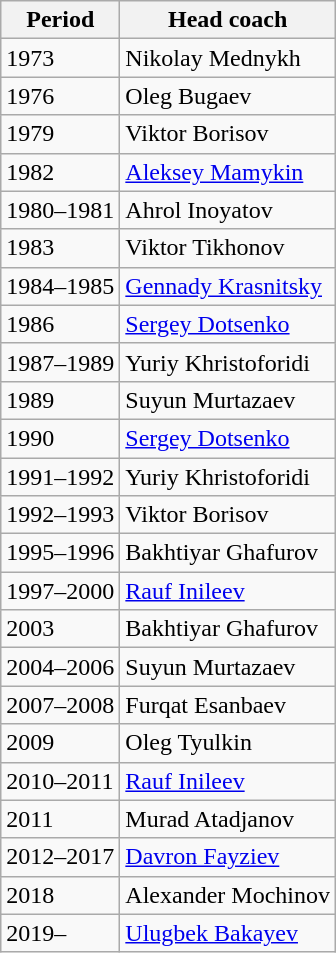<table class="wikitable">
<tr>
<th>Period</th>
<th>Head coach</th>
</tr>
<tr>
<td>1973</td>
<td> Nikolay Mednykh</td>
</tr>
<tr>
<td>1976</td>
<td> Oleg Bugaev</td>
</tr>
<tr>
<td>1979</td>
<td> Viktor Borisov</td>
</tr>
<tr>
<td>1982</td>
<td> <a href='#'>Aleksey Mamykin</a></td>
</tr>
<tr>
<td>1980–1981</td>
<td> Ahrol Inoyatov</td>
</tr>
<tr>
<td>1983</td>
<td> Viktor Tikhonov</td>
</tr>
<tr>
<td>1984–1985</td>
<td> <a href='#'>Gennady Krasnitsky</a></td>
</tr>
<tr>
<td>1986</td>
<td> <a href='#'>Sergey Dotsenko</a></td>
</tr>
<tr>
<td>1987–1989</td>
<td> Yuriy Khristoforidi</td>
</tr>
<tr>
<td>1989</td>
<td> Suyun Murtazaev</td>
</tr>
<tr>
<td>1990</td>
<td> <a href='#'>Sergey Dotsenko</a></td>
</tr>
<tr>
<td>1991–1992</td>
<td> Yuriy Khristoforidi</td>
</tr>
<tr>
<td>1992–1993</td>
<td> Viktor Borisov</td>
</tr>
<tr>
<td>1995–1996</td>
<td> Bakhtiyar Ghafurov</td>
</tr>
<tr>
<td>1997–2000</td>
<td> <a href='#'>Rauf Inileev</a></td>
</tr>
<tr>
<td>2003</td>
<td> Bakhtiyar Ghafurov</td>
</tr>
<tr>
<td>2004–2006</td>
<td> Suyun Murtazaev</td>
</tr>
<tr>
<td>2007–2008</td>
<td> Furqat Esanbaev</td>
</tr>
<tr>
<td>2009</td>
<td> Oleg Tyulkin</td>
</tr>
<tr>
<td>2010–2011</td>
<td> <a href='#'>Rauf Inileev</a></td>
</tr>
<tr>
<td>2011</td>
<td> Murad Atadjanov</td>
</tr>
<tr>
<td>2012–2017</td>
<td> <a href='#'>Davron Fayziev</a></td>
</tr>
<tr>
<td>2018</td>
<td> Alexander Mochinov</td>
</tr>
<tr>
<td>2019–</td>
<td> <a href='#'>Ulugbek Bakayev</a></td>
</tr>
</table>
